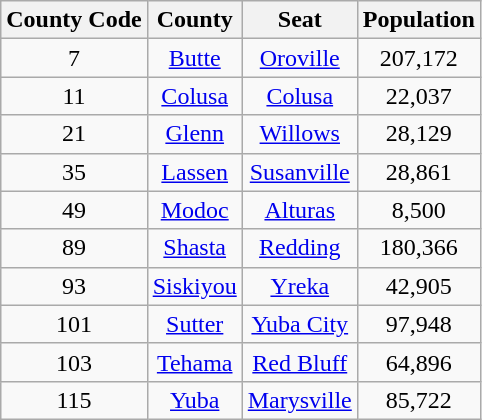<table class="wikitable sortable" style="text-align:center;">
<tr>
<th> County Code</th>
<th>County</th>
<th>Seat</th>
<th>Population</th>
</tr>
<tr>
<td>7</td>
<td><a href='#'>Butte</a></td>
<td><a href='#'>Oroville</a></td>
<td>207,172</td>
</tr>
<tr>
<td>11</td>
<td><a href='#'>Colusa</a></td>
<td><a href='#'>Colusa</a></td>
<td>22,037</td>
</tr>
<tr>
<td>21</td>
<td><a href='#'>Glenn</a></td>
<td><a href='#'>Willows</a></td>
<td>28,129</td>
</tr>
<tr>
<td>35</td>
<td><a href='#'>Lassen</a></td>
<td><a href='#'>Susanville</a></td>
<td>28,861</td>
</tr>
<tr>
<td>49</td>
<td><a href='#'>Modoc</a></td>
<td><a href='#'>Alturas</a></td>
<td>8,500</td>
</tr>
<tr>
<td>89</td>
<td><a href='#'>Shasta</a></td>
<td><a href='#'>Redding</a></td>
<td>180,366</td>
</tr>
<tr>
<td>93</td>
<td><a href='#'>Siskiyou</a></td>
<td><a href='#'>Yreka</a></td>
<td>42,905</td>
</tr>
<tr>
<td>101</td>
<td><a href='#'>Sutter</a></td>
<td><a href='#'>Yuba City</a></td>
<td>97,948</td>
</tr>
<tr>
<td>103</td>
<td><a href='#'>Tehama</a></td>
<td><a href='#'>Red Bluff</a></td>
<td>64,896</td>
</tr>
<tr>
<td>115</td>
<td><a href='#'>Yuba</a></td>
<td><a href='#'>Marysville</a></td>
<td>85,722</td>
</tr>
</table>
